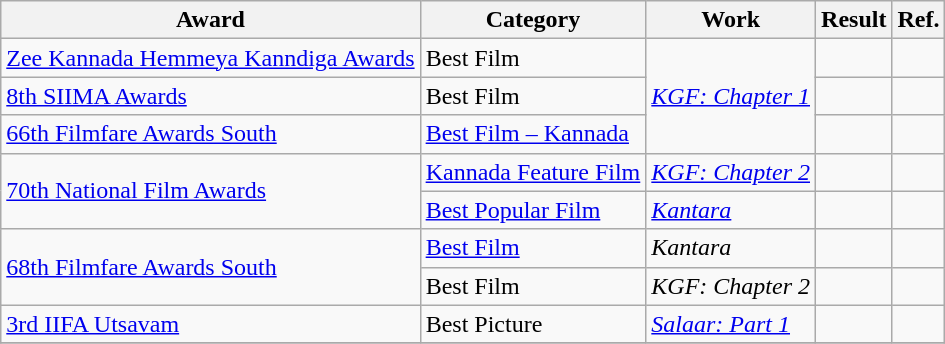<table class="wikitable">
<tr>
<th>Award</th>
<th>Category</th>
<th>Work</th>
<th>Result</th>
<th>Ref.</th>
</tr>
<tr>
<td><a href='#'>Zee Kannada Hemmeya Kanndiga Awards</a></td>
<td>Best Film</td>
<td rowspan=3><em><a href='#'>KGF: Chapter 1</a></em></td>
<td></td>
<td></td>
</tr>
<tr>
<td><a href='#'>8th SIIMA Awards</a></td>
<td>Best Film</td>
<td></td>
<td></td>
</tr>
<tr>
<td><a href='#'>66th Filmfare Awards South</a></td>
<td><a href='#'>Best Film – Kannada</a></td>
<td></td>
<td></td>
</tr>
<tr>
<td rowspan=2><a href='#'>70th National Film Awards</a></td>
<td><a href='#'>Kannada Feature Film</a></td>
<td><em><a href='#'>KGF: Chapter 2</a></em></td>
<td></td>
<td></td>
</tr>
<tr>
<td><a href='#'>Best Popular Film</a></td>
<td><em><a href='#'>Kantara</a></em></td>
<td></td>
<td></td>
</tr>
<tr>
<td rowspan=2><a href='#'>68th Filmfare Awards South</a></td>
<td><a href='#'>Best Film</a></td>
<td><em>Kantara</em></td>
<td></td>
<td></td>
</tr>
<tr>
<td>Best Film</td>
<td><em>KGF: Chapter 2</em></td>
<td></td>
<td></td>
</tr>
<tr>
<td><a href='#'>3rd IIFA Utsavam</a></td>
<td>Best Picture</td>
<td><em><a href='#'>Salaar: Part 1</a></em></td>
<td></td>
<td></td>
</tr>
<tr>
</tr>
</table>
